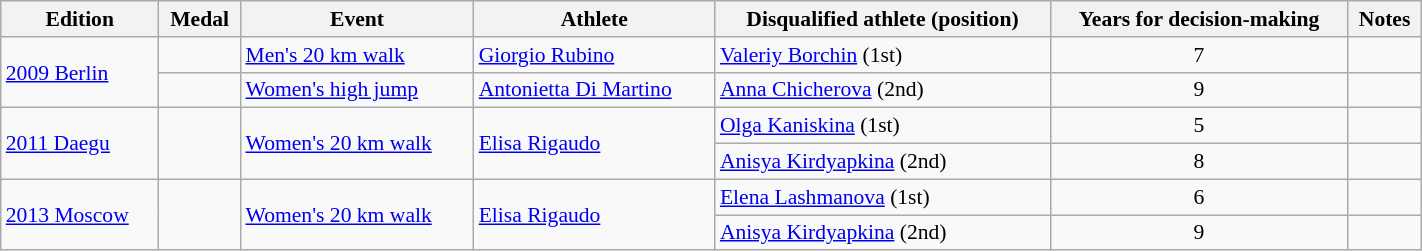<table class="wikitable" style="width:75%; font-size:90%; text-align:left;">
<tr>
<th>Edition</th>
<th>Medal</th>
<th>Event</th>
<th>Athlete</th>
<th>Disqualified athlete (position)</th>
<th>Years for decision-making</th>
<th>Notes</th>
</tr>
<tr>
<td rowspan=2> <a href='#'>2009 Berlin</a></td>
<td align=center></td>
<td><a href='#'>Men's 20 km walk</a></td>
<td><a href='#'>Giorgio Rubino</a></td>
<td> <a href='#'>Valeriy Borchin</a> (1st)</td>
<td align=center>7</td>
<td></td>
</tr>
<tr>
<td align=center></td>
<td><a href='#'>Women's high jump</a></td>
<td><a href='#'>Antonietta Di Martino</a></td>
<td> <a href='#'>Anna Chicherova</a> (2nd)</td>
<td align=center>9</td>
<td></td>
</tr>
<tr>
<td rowspan=2> <a href='#'>2011 Daegu</a></td>
<td align=center rowspan=2></td>
<td rowspan=2><a href='#'>Women's 20 km walk</a></td>
<td rowspan=2><a href='#'>Elisa Rigaudo</a></td>
<td> <a href='#'>Olga Kaniskina</a> (1st)</td>
<td align=center>5</td>
<td></td>
</tr>
<tr>
<td> <a href='#'>Anisya Kirdyapkina</a> (2nd)</td>
<td align=center>8</td>
<td></td>
</tr>
<tr>
<td rowspan=2> <a href='#'>2013 Moscow</a></td>
<td align=center rowspan=2></td>
<td rowspan=2><a href='#'>Women's 20 km walk</a></td>
<td rowspan=2><a href='#'>Elisa Rigaudo</a></td>
<td> <a href='#'>Elena Lashmanova</a> (1st)</td>
<td align=center>6</td>
<td></td>
</tr>
<tr>
<td> <a href='#'>Anisya Kirdyapkina</a> (2nd)</td>
<td align=center>9</td>
<td></td>
</tr>
</table>
